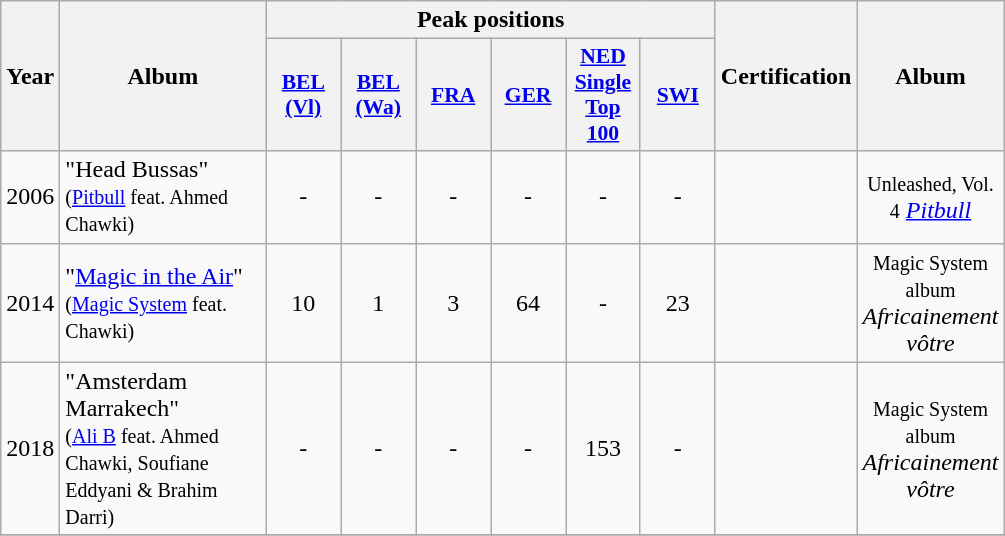<table class="wikitable">
<tr>
<th align="center" rowspan="2" width="10">Year</th>
<th align="center" rowspan="2" width="130">Album</th>
<th align="center" colspan="6" width="200">Peak positions</th>
<th align="center" rowspan="2" width="70">Certification</th>
<th align="center" rowspan="2" width="70">Album</th>
</tr>
<tr>
<th scope="col" style="width:3em;font-size:90%;"><a href='#'>BEL <br>(Vl)</a><br></th>
<th scope="col" style="width:3em;font-size:90%;"><a href='#'>BEL <br>(Wa)</a><br></th>
<th scope="col" style="width:3em;font-size:90%;"><a href='#'>FRA</a><br></th>
<th scope="col" style="width:3em;font-size:90%;"><a href='#'>GER</a><br></th>
<th scope="col" style="width:3em;font-size:90%;"><a href='#'>NED <br>Single <br>Top 100</a><br></th>
<th scope="col" style="width:3em;font-size:90%;"><a href='#'>SWI</a><br></th>
</tr>
<tr>
<td style="text-align:center;">2006</td>
<td>"Head Bussas" <br><small>(<a href='#'>Pitbull</a> feat. Ahmed Chawki)</small></td>
<td style="text-align:center;">-</td>
<td style="text-align:center;">-</td>
<td style="text-align:center;">-</td>
<td style="text-align:center;">-</td>
<td style="text-align:center;">-</td>
<td style="text-align:center;">-</td>
<td style="text-align:center;"></td>
<td style="text-align:center;"><small>Unleashed, Vol. 4</small> <em><a href='#'>Pitbull</a></em></td>
</tr>
<tr>
<td style="text-align:center;">2014</td>
<td>"<a href='#'>Magic in the Air</a>" <br><small>(<a href='#'>Magic System</a> feat. Chawki)</small></td>
<td style="text-align:center;">10</td>
<td style="text-align:center;">1</td>
<td style="text-align:center;">3</td>
<td style="text-align:center;">64</td>
<td style="text-align:center;">-</td>
<td style="text-align:center;">23</td>
<td style="text-align:center;"></td>
<td style="text-align:center;"><small>Magic System album</small> <em>Africainement vôtre</em></td>
</tr>
<tr>
<td style="text-align:center;">2018</td>
<td>"Amsterdam Marrakech" <br><small>(<a href='#'>Ali B</a> feat. Ahmed Chawki, Soufiane Eddyani & Brahim Darri)</small></td>
<td style="text-align:center;">-</td>
<td style="text-align:center;">-</td>
<td style="text-align:center;">-</td>
<td style="text-align:center;">-</td>
<td style="text-align:center;">153</td>
<td style="text-align:center;">-</td>
<td style="text-align:center;"></td>
<td style="text-align:center;"><small>Magic System album</small> <em>Africainement vôtre</em></td>
</tr>
<tr>
</tr>
</table>
